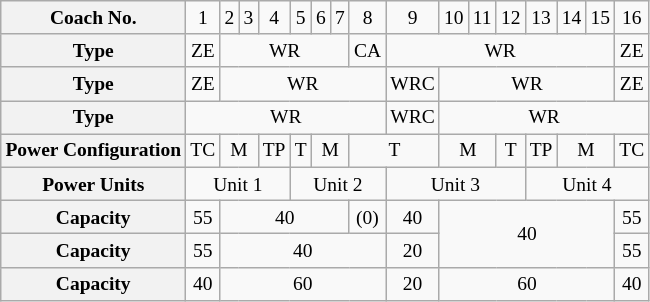<table class="wikitable" style="text-align: center; font-size: small;">
<tr>
<th>Coach No.</th>
<td>1</td>
<td>2</td>
<td>3</td>
<td>4</td>
<td>5</td>
<td>6</td>
<td>7</td>
<td>8</td>
<td>9</td>
<td>10</td>
<td>11</td>
<td>12</td>
<td>13</td>
<td>14</td>
<td>15</td>
<td>16</td>
</tr>
<tr>
<th>Type</th>
<td colspan=1>ZE</td>
<td colspan=6>WR</td>
<td colspan=1>CA</td>
<td colspan=7>WR</td>
<td colspan=1>ZE</td>
</tr>
<tr>
<th>Type</th>
<td colspan=1>ZE</td>
<td colspan=7>WR</td>
<td colspan=1>WRC</td>
<td colspan=6>WR</td>
<td colspan=1>ZE</td>
</tr>
<tr>
<th>Type</th>
<td colspan=8>WR</td>
<td colspan=1>WRC</td>
<td colspan=7>WR</td>
</tr>
<tr>
<th>Power Configuration</th>
<td colspan=1>TC</td>
<td colspan=2>M</td>
<td colspan=1>TP</td>
<td colspan=1>T</td>
<td colspan=2>M</td>
<td colspan=2>T</td>
<td colspan=2>M</td>
<td colspan=1>T</td>
<td colspan=1>TP</td>
<td colspan=2>M</td>
<td colspan=1>TC</td>
</tr>
<tr>
<th>Power Units</th>
<td colspan=4>Unit 1</td>
<td colspan=4>Unit 2</td>
<td colspan=4>Unit 3</td>
<td colspan=4>Unit 4</td>
</tr>
<tr>
<th>Capacity</th>
<td>55</td>
<td colspan="6">40</td>
<td>(0)</td>
<td>40</td>
<td colspan="6" rowspan="2">40</td>
<td>55</td>
</tr>
<tr>
<th>Capacity</th>
<td>55</td>
<td colspan="7">40</td>
<td>20</td>
<td>55</td>
</tr>
<tr>
<th>Capacity</th>
<td>40</td>
<td colspan="7">60</td>
<td>20</td>
<td colspan="6">60</td>
<td>40</td>
</tr>
</table>
